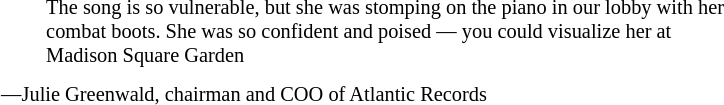<table cellpadding="5"  style="width:40%; float:right; font-size:85%; border-collapse:collapse; border-style:none;">
<tr>
<td style="width:20px; vertical-align:top;"></td>
<td style="text-align:left;">The song is so vulnerable, but she was stomping on the piano in our lobby with her combat boots. She was so confident and poised — you could visualize her at Madison Square Garden</td>
</tr>
<tr>
<td colspan="3"><div>—Julie Greenwald, chairman and COO of Atlantic Records </div></td>
</tr>
</table>
